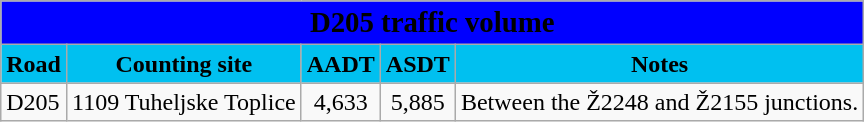<table class="wikitable">
<tr>
<td colspan=5 bgcolor=blue align=center style=margin-top:15><span><big><strong>D205 traffic volume</strong></big></span></td>
</tr>
<tr>
<td align=center bgcolor=00c0f0><strong>Road</strong></td>
<td align=center bgcolor=00c0f0><strong>Counting site</strong></td>
<td align=center bgcolor=00c0f0><strong>AADT</strong></td>
<td align=center bgcolor=00c0f0><strong>ASDT</strong></td>
<td align=center bgcolor=00c0f0><strong>Notes</strong></td>
</tr>
<tr>
<td> D205</td>
<td>1109 Tuheljske Toplice</td>
<td align=center>4,633</td>
<td align=center>5,885</td>
<td>Between the Ž2248 and Ž2155 junctions.</td>
</tr>
</table>
